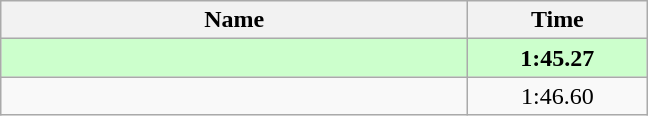<table class="wikitable" style="text-align:center;">
<tr>
<th style="width:19em">Name</th>
<th style="width:7em">Time</th>
</tr>
<tr bgcolor=ccffcc>
<td align=left><strong></strong></td>
<td><strong>1:45.27</strong></td>
</tr>
<tr>
<td align=left></td>
<td>1:46.60</td>
</tr>
</table>
